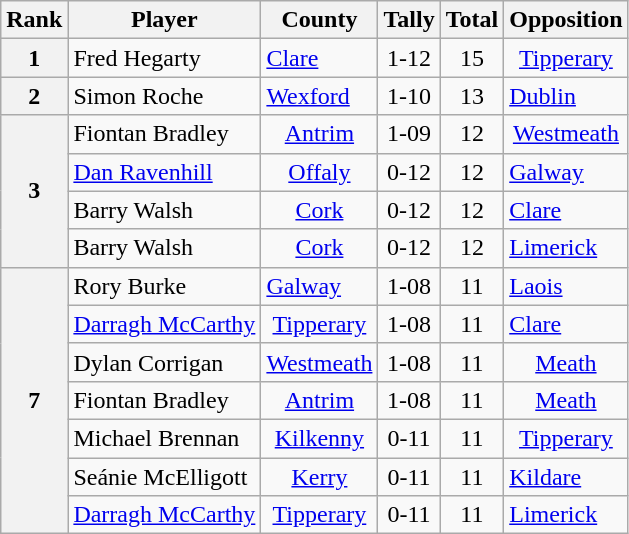<table class="wikitable sortable">
<tr>
<th>Rank</th>
<th>Player</th>
<th>County</th>
<th>Tally</th>
<th>Total</th>
<th>Opposition</th>
</tr>
<tr>
<th rowspan="1" style="text-align:center;">1</th>
<td>Fred Hegarty</td>
<td> <a href='#'>Clare</a></td>
<td align=center>1-12</td>
<td align=center>15</td>
<td align="center"> <a href='#'>Tipperary</a></td>
</tr>
<tr>
<th rowspan="1" style="text-align:center;">2</th>
<td>Simon Roche</td>
<td> <a href='#'>Wexford</a></td>
<td align=center>1-10</td>
<td align=center>13</td>
<td> <a href='#'>Dublin</a></td>
</tr>
<tr>
<th rowspan="4" style="text-align:center;">3</th>
<td>Fiontan Bradley</td>
<td align="center"> <a href='#'>Antrim</a></td>
<td align=center>1-09</td>
<td align=center>12</td>
<td align="center"> <a href='#'>Westmeath</a></td>
</tr>
<tr>
<td><a href='#'>Dan Ravenhill</a></td>
<td align="center"> <a href='#'>Offaly</a></td>
<td align=center>0-12</td>
<td align=center>12</td>
<td> <a href='#'>Galway</a></td>
</tr>
<tr>
<td>Barry Walsh</td>
<td align="center"> <a href='#'>Cork</a></td>
<td align=center>0-12</td>
<td align=center>12</td>
<td> <a href='#'>Clare</a></td>
</tr>
<tr>
<td>Barry Walsh</td>
<td align="center"> <a href='#'>Cork</a></td>
<td align=center>0-12</td>
<td align=center>12</td>
<td> <a href='#'>Limerick</a></td>
</tr>
<tr>
<th rowspan="7" style="text-align:center;">7</th>
<td>Rory Burke</td>
<td> <a href='#'>Galway</a></td>
<td align=center>1-08</td>
<td align=center>11</td>
<td> <a href='#'>Laois</a></td>
</tr>
<tr>
<td><a href='#'>Darragh McCarthy</a></td>
<td align="center"> <a href='#'>Tipperary</a></td>
<td align=center>1-08</td>
<td align=center>11</td>
<td> <a href='#'>Clare</a></td>
</tr>
<tr>
<td>Dylan Corrigan</td>
<td align="center"> <a href='#'>Westmeath</a></td>
<td align=center>1-08</td>
<td align=center>11</td>
<td align="center"> <a href='#'>Meath</a></td>
</tr>
<tr>
<td>Fiontan Bradley</td>
<td align="center"> <a href='#'>Antrim</a></td>
<td align="center">1-08</td>
<td align="center">11</td>
<td align="center"> <a href='#'>Meath</a></td>
</tr>
<tr>
<td>Michael Brennan</td>
<td align="center"> <a href='#'>Kilkenny</a></td>
<td align="center">0-11</td>
<td align="center">11</td>
<td align="center"> <a href='#'>Tipperary</a></td>
</tr>
<tr>
<td>Seánie McElligott</td>
<td align="center"> <a href='#'>Kerry</a></td>
<td align=center>0-11</td>
<td align=center>11</td>
<td> <a href='#'>Kildare</a></td>
</tr>
<tr>
<td><a href='#'>Darragh McCarthy</a></td>
<td align="center"> <a href='#'>Tipperary</a></td>
<td align=center>0-11</td>
<td align=center>11</td>
<td> <a href='#'>Limerick</a></td>
</tr>
</table>
